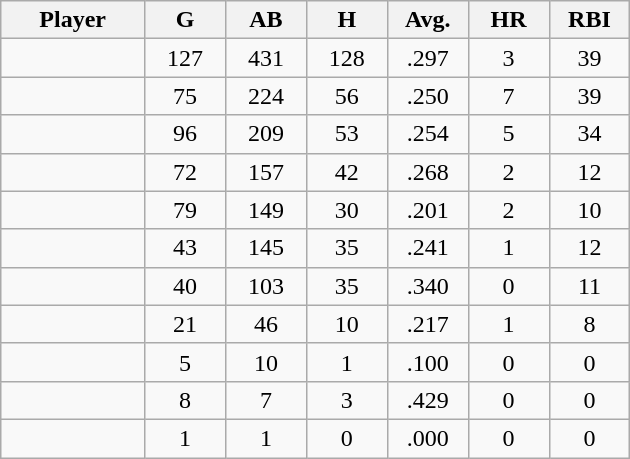<table class="wikitable sortable">
<tr>
<th bgcolor="#DDDDFF" width="16%">Player</th>
<th bgcolor="#DDDDFF" width="9%">G</th>
<th bgcolor="#DDDDFF" width="9%">AB</th>
<th bgcolor="#DDDDFF" width="9%">H</th>
<th bgcolor="#DDDDFF" width="9%">Avg.</th>
<th bgcolor="#DDDDFF" width="9%">HR</th>
<th bgcolor="#DDDDFF" width="9%">RBI</th>
</tr>
<tr align="center">
<td></td>
<td>127</td>
<td>431</td>
<td>128</td>
<td>.297</td>
<td>3</td>
<td>39</td>
</tr>
<tr align="center">
<td></td>
<td>75</td>
<td>224</td>
<td>56</td>
<td>.250</td>
<td>7</td>
<td>39</td>
</tr>
<tr align="center">
<td></td>
<td>96</td>
<td>209</td>
<td>53</td>
<td>.254</td>
<td>5</td>
<td>34</td>
</tr>
<tr align="center">
<td></td>
<td>72</td>
<td>157</td>
<td>42</td>
<td>.268</td>
<td>2</td>
<td>12</td>
</tr>
<tr align="center">
<td></td>
<td>79</td>
<td>149</td>
<td>30</td>
<td>.201</td>
<td>2</td>
<td>10</td>
</tr>
<tr align="center">
<td></td>
<td>43</td>
<td>145</td>
<td>35</td>
<td>.241</td>
<td>1</td>
<td>12</td>
</tr>
<tr align="center">
<td></td>
<td>40</td>
<td>103</td>
<td>35</td>
<td>.340</td>
<td>0</td>
<td>11</td>
</tr>
<tr align="center">
<td></td>
<td>21</td>
<td>46</td>
<td>10</td>
<td>.217</td>
<td>1</td>
<td>8</td>
</tr>
<tr align="center">
<td></td>
<td>5</td>
<td>10</td>
<td>1</td>
<td>.100</td>
<td>0</td>
<td>0</td>
</tr>
<tr align="center">
<td></td>
<td>8</td>
<td>7</td>
<td>3</td>
<td>.429</td>
<td>0</td>
<td>0</td>
</tr>
<tr align="center">
<td></td>
<td>1</td>
<td>1</td>
<td>0</td>
<td>.000</td>
<td>0</td>
<td>0</td>
</tr>
</table>
